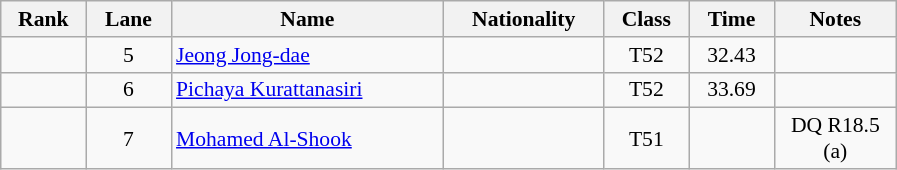<table class="wikitable sortable" style="font-size:90%; text-align:center">
<tr>
<th width="50">Rank</th>
<th width="50">Lane</th>
<th width="175">Name</th>
<th width="100">Nationality</th>
<th width="50">Class</th>
<th width="50">Time</th>
<th width="75">Notes</th>
</tr>
<tr>
<td></td>
<td>5</td>
<td align="left"><a href='#'>Jeong Jong-dae</a></td>
<td align="left"></td>
<td>T52</td>
<td>32.43</td>
<td></td>
</tr>
<tr>
<td></td>
<td>6</td>
<td align="left"><a href='#'>Pichaya Kurattanasiri</a></td>
<td align="left"></td>
<td>T52</td>
<td>33.69</td>
<td></td>
</tr>
<tr>
<td></td>
<td>7</td>
<td align="left"><a href='#'>Mohamed Al-Shook</a></td>
<td align="left"></td>
<td>T51</td>
<td></td>
<td>DQ R18.5 (a)</td>
</tr>
</table>
